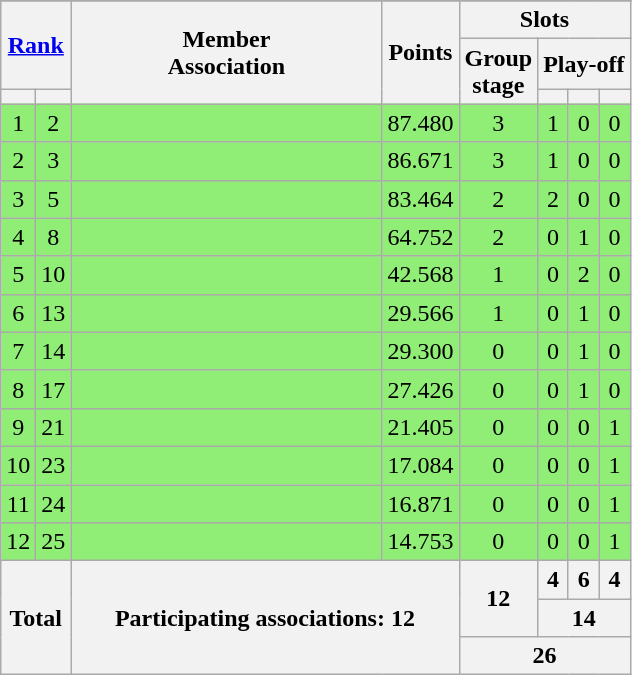<table class="wikitable" style="text-align:center">
<tr>
</tr>
<tr>
<th colspan=2 rowspan=2><a href='#'>Rank</a></th>
<th rowspan=3 width=200>Member<br>Association</th>
<th rowspan=3>Points</th>
<th colspan=4>Slots</th>
</tr>
<tr>
<th rowspan=2>Group<br>stage</th>
<th colspan=3>Play-off</th>
</tr>
<tr>
<th></th>
<th></th>
<th></th>
<th></th>
<th></th>
</tr>
<tr bgcolor=#90ee77>
<td>1</td>
<td>2</td>
<td align=left></td>
<td>87.480</td>
<td>3</td>
<td>1</td>
<td>0</td>
<td>0</td>
</tr>
<tr bgcolor=#90ee77>
<td>2</td>
<td>3</td>
<td align=left></td>
<td>86.671</td>
<td>3</td>
<td>1</td>
<td>0</td>
<td>0</td>
</tr>
<tr bgcolor=#90ee77>
<td>3</td>
<td>5</td>
<td align=left></td>
<td>83.464</td>
<td>2</td>
<td>2</td>
<td>0</td>
<td>0</td>
</tr>
<tr bgcolor=#90ee77>
<td>4</td>
<td>8</td>
<td align=left></td>
<td>64.752</td>
<td>2</td>
<td>0</td>
<td>1</td>
<td>0</td>
</tr>
<tr bgcolor=#90ee77>
<td>5</td>
<td>10</td>
<td align=left></td>
<td>42.568</td>
<td>1</td>
<td>0</td>
<td>2</td>
<td>0</td>
</tr>
<tr bgcolor=#90ee77>
<td>6</td>
<td>13</td>
<td align=left></td>
<td>29.566</td>
<td>1</td>
<td>0</td>
<td>1</td>
<td>0</td>
</tr>
<tr bgcolor=#90ee77>
<td>7</td>
<td>14</td>
<td align=left></td>
<td>29.300</td>
<td>0</td>
<td>0</td>
<td>1</td>
<td>0</td>
</tr>
<tr bgcolor=#90ee77>
<td>8</td>
<td>17</td>
<td align=left></td>
<td>27.426</td>
<td>0</td>
<td>0</td>
<td>1</td>
<td>0</td>
</tr>
<tr bgcolor=#90ee77>
<td>9</td>
<td>21</td>
<td align=left></td>
<td>21.405</td>
<td>0</td>
<td>0</td>
<td>0</td>
<td>1</td>
</tr>
<tr bgcolor=#90ee77>
<td>10</td>
<td>23</td>
<td align=left></td>
<td>17.084</td>
<td>0</td>
<td>0</td>
<td>0</td>
<td>1</td>
</tr>
<tr bgcolor=#90ee77>
<td>11</td>
<td>24</td>
<td align=left></td>
<td>16.871</td>
<td>0</td>
<td>0</td>
<td>0</td>
<td>1</td>
</tr>
<tr bgcolor=#90ee77>
<td>12</td>
<td>25</td>
<td align=left></td>
<td>14.753</td>
<td>0</td>
<td>0</td>
<td>0</td>
<td>1</td>
</tr>
<tr>
<th colspan=2 rowspan=3>Total</th>
<th colspan=2 rowspan=3>Participating associations: 12</th>
<th rowspan=2>12</th>
<th>4</th>
<th>6</th>
<th>4</th>
</tr>
<tr>
<th colspan=3>14</th>
</tr>
<tr>
<th colspan=4>26</th>
</tr>
</table>
